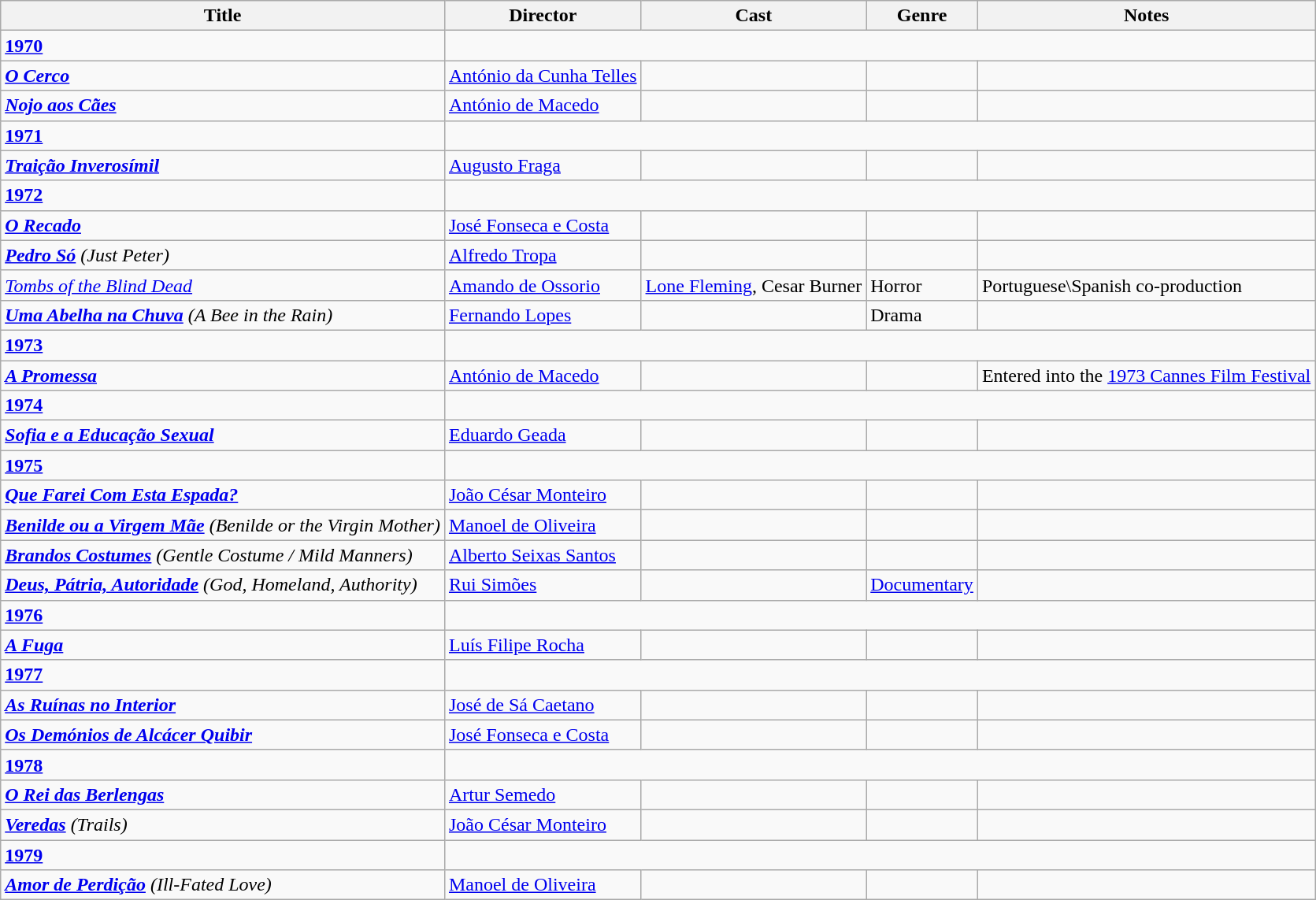<table class="wikitable">
<tr>
<th>Title</th>
<th>Director</th>
<th>Cast</th>
<th>Genre</th>
<th>Notes</th>
</tr>
<tr>
<td><strong><a href='#'>1970</a></strong></td>
</tr>
<tr>
<td><strong><em><a href='#'>O Cerco</a></em></strong></td>
<td><a href='#'>António da Cunha Telles</a></td>
<td></td>
<td></td>
<td></td>
</tr>
<tr>
<td><strong><em><a href='#'>Nojo aos Cães</a></em></strong></td>
<td><a href='#'>António de Macedo</a></td>
<td></td>
<td></td>
<td></td>
</tr>
<tr>
<td><strong><a href='#'>1971</a></strong></td>
</tr>
<tr>
<td><strong><em><a href='#'>Traição Inverosímil</a></em></strong></td>
<td><a href='#'>Augusto Fraga</a></td>
<td></td>
<td></td>
<td></td>
</tr>
<tr>
<td><strong><a href='#'>1972</a></strong></td>
</tr>
<tr>
<td><strong><em><a href='#'>O Recado</a></em></strong></td>
<td><a href='#'>José Fonseca e Costa</a></td>
<td></td>
<td></td>
<td></td>
</tr>
<tr>
<td><strong><em><a href='#'>Pedro Só</a></em></strong> <em>(Just Peter)</em></td>
<td><a href='#'>Alfredo Tropa</a></td>
<td></td>
<td></td>
<td></td>
</tr>
<tr>
<td><em><a href='#'>Tombs of the Blind Dead</a></em></td>
<td><a href='#'>Amando de Ossorio</a></td>
<td><a href='#'>Lone Fleming</a>, Cesar Burner</td>
<td>Horror</td>
<td>Portuguese\Spanish co-production</td>
</tr>
<tr>
<td><strong><em><a href='#'>Uma Abelha na Chuva</a></em></strong> <em>(A Bee in the Rain)</em></td>
<td><a href='#'>Fernando Lopes</a></td>
<td></td>
<td>Drama</td>
<td></td>
</tr>
<tr>
<td><strong><a href='#'>1973</a></strong></td>
</tr>
<tr>
<td><strong><em><a href='#'>A Promessa</a></em></strong></td>
<td><a href='#'>António de Macedo</a></td>
<td></td>
<td></td>
<td>Entered into the <a href='#'>1973 Cannes Film Festival</a></td>
</tr>
<tr>
<td><strong><a href='#'>1974</a></strong></td>
</tr>
<tr>
<td><strong><em><a href='#'>Sofia e a Educação Sexual</a></em></strong></td>
<td><a href='#'>Eduardo Geada</a></td>
<td></td>
<td></td>
<td></td>
</tr>
<tr>
<td><strong><a href='#'>1975</a></strong></td>
</tr>
<tr>
<td><strong><em><a href='#'>Que Farei Com Esta Espada?</a></em></strong></td>
<td><a href='#'>João César Monteiro</a></td>
<td></td>
<td></td>
<td></td>
</tr>
<tr>
<td><strong><em><a href='#'>Benilde ou a Virgem Mãe</a></em></strong> <em>(Benilde or the Virgin Mother)</em></td>
<td><a href='#'>Manoel de Oliveira</a></td>
<td></td>
<td></td>
<td></td>
</tr>
<tr>
<td><strong><em><a href='#'>Brandos Costumes</a></em></strong> <em>(Gentle Costume / Mild Manners)</em></td>
<td><a href='#'>Alberto Seixas Santos</a></td>
<td></td>
<td></td>
<td></td>
</tr>
<tr>
<td><strong><em><a href='#'>Deus, Pátria, Autoridade</a></em></strong> <em>(God, Homeland, Authority)</em></td>
<td><a href='#'>Rui Simões</a></td>
<td></td>
<td><a href='#'>Documentary</a></td>
<td></td>
</tr>
<tr>
<td><strong><a href='#'>1976</a></strong></td>
</tr>
<tr>
<td><strong><em><a href='#'>A Fuga</a></em></strong></td>
<td><a href='#'>Luís Filipe Rocha</a></td>
<td></td>
<td></td>
<td></td>
</tr>
<tr>
<td><strong><a href='#'>1977</a></strong></td>
</tr>
<tr>
<td><strong><em><a href='#'>As Ruínas no Interior</a></em></strong></td>
<td><a href='#'>José de Sá Caetano</a></td>
<td></td>
<td></td>
<td></td>
</tr>
<tr>
<td><strong><em><a href='#'>Os Demónios de Alcácer Quibir</a></em></strong></td>
<td><a href='#'>José Fonseca e Costa</a></td>
<td></td>
<td></td>
<td></td>
</tr>
<tr>
<td><strong><a href='#'>1978</a></strong></td>
</tr>
<tr>
<td><strong><em><a href='#'>O Rei das Berlengas</a></em></strong></td>
<td><a href='#'>Artur Semedo</a></td>
<td></td>
<td></td>
<td></td>
</tr>
<tr>
<td><strong><em><a href='#'>Veredas</a></em></strong> <em>(Trails)</em></td>
<td><a href='#'>João César Monteiro</a></td>
<td></td>
<td></td>
<td></td>
</tr>
<tr>
<td><strong><a href='#'>1979</a></strong></td>
</tr>
<tr>
<td><strong><em><a href='#'>Amor de Perdição</a></em></strong> <em>(Ill-Fated Love)</em></td>
<td><a href='#'>Manoel de Oliveira</a></td>
<td></td>
<td></td>
<td></td>
</tr>
</table>
